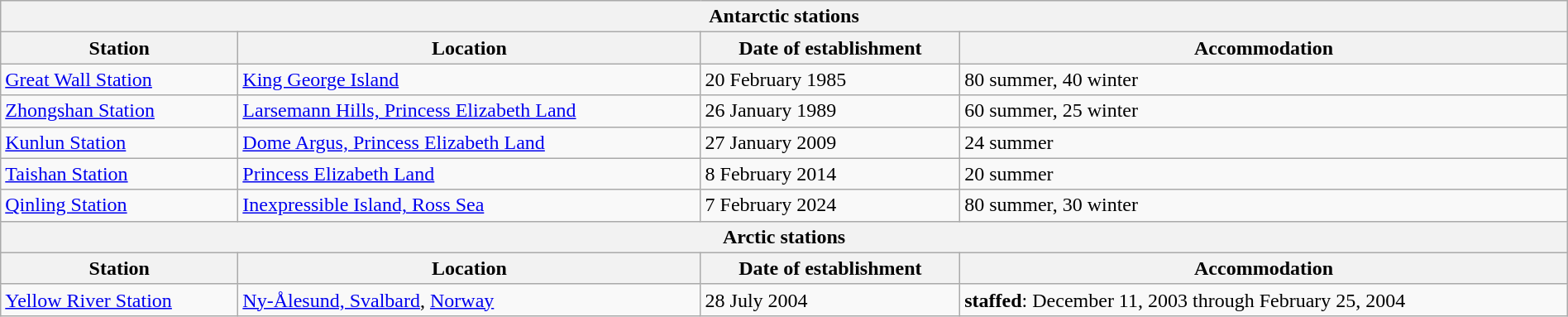<table class="wikitable" style="width: 100%">
<tr>
<th colspan="4">Antarctic stations</th>
</tr>
<tr>
<th>Station</th>
<th>Location</th>
<th>Date of establishment</th>
<th>Accommodation</th>
</tr>
<tr>
<td><a href='#'>Great Wall Station</a></td>
<td><a href='#'>King George Island</a></td>
<td>20 February 1985</td>
<td>80 summer, 40 winter</td>
</tr>
<tr>
<td><a href='#'>Zhongshan Station</a></td>
<td><a href='#'>Larsemann Hills, Princess Elizabeth Land</a></td>
<td>26 January 1989</td>
<td>60 summer, 25 winter</td>
</tr>
<tr>
<td><a href='#'>Kunlun Station</a></td>
<td><a href='#'>Dome Argus, Princess Elizabeth Land</a></td>
<td>27 January 2009</td>
<td>24 summer</td>
</tr>
<tr>
<td><a href='#'>Taishan Station</a></td>
<td><a href='#'>Princess Elizabeth Land</a></td>
<td>8 February 2014</td>
<td>20 summer</td>
</tr>
<tr>
<td><a href='#'>Qinling Station</a></td>
<td><a href='#'>Inexpressible Island, Ross Sea</a></td>
<td>7 February 2024</td>
<td>80 summer, 30 winter</td>
</tr>
<tr>
<th colspan="4">Arctic stations</th>
</tr>
<tr>
<th>Station</th>
<th>Location</th>
<th>Date of establishment</th>
<th>Accommodation</th>
</tr>
<tr>
<td><a href='#'>Yellow River Station</a></td>
<td><a href='#'>Ny-Ålesund, Svalbard</a>, <a href='#'>Norway</a></td>
<td>28 July 2004</td>
<td><strong>staffed</strong>: December 11, 2003 through February 25, 2004</td>
</tr>
</table>
